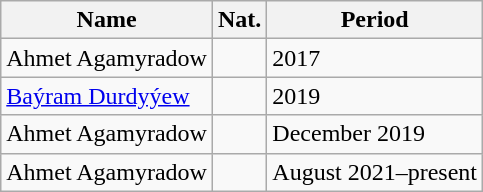<table class="wikitable">
<tr>
<th>Name</th>
<th>Nat.</th>
<th>Period</th>
</tr>
<tr>
<td>Ahmet Agamyradow</td>
<td align="center"></td>
<td align="left">2017</td>
</tr>
<tr>
<td><a href='#'>Baýram Durdyýew</a></td>
<td align="center"></td>
<td align="left">2019</td>
</tr>
<tr>
<td>Ahmet Agamyradow</td>
<td align="center"></td>
<td align="left">December 2019</td>
</tr>
<tr>
<td>Ahmet Agamyradow</td>
<td align="center"></td>
<td align="left">August 2021–present</td>
</tr>
</table>
